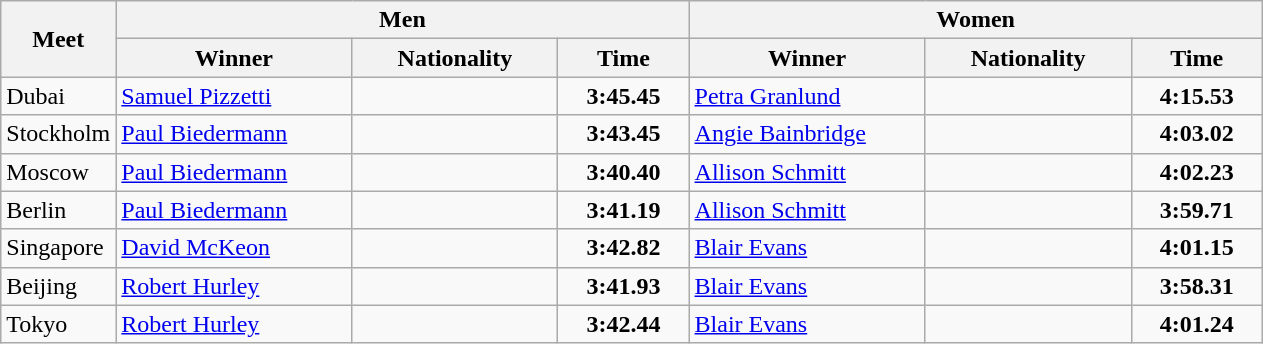<table class="wikitable">
<tr>
<th rowspan="2">Meet</th>
<th colspan="3">Men</th>
<th colspan="3">Women</th>
</tr>
<tr>
<th width=150>Winner</th>
<th width=130>Nationality</th>
<th width=80>Time</th>
<th width=150>Winner</th>
<th width=130>Nationality</th>
<th width=80>Time</th>
</tr>
<tr>
<td>Dubai</td>
<td><a href='#'>Samuel Pizzetti</a></td>
<td></td>
<td align=center><strong>3:45.45</strong></td>
<td><a href='#'>Petra Granlund</a></td>
<td></td>
<td align=center><strong>4:15.53</strong></td>
</tr>
<tr>
<td>Stockholm</td>
<td><a href='#'>Paul Biedermann</a></td>
<td></td>
<td align=center><strong>3:43.45</strong></td>
<td><a href='#'>Angie Bainbridge</a></td>
<td></td>
<td align=center><strong>4:03.02</strong></td>
</tr>
<tr>
<td>Moscow</td>
<td><a href='#'>Paul Biedermann</a></td>
<td></td>
<td align=center><strong>3:40.40</strong></td>
<td><a href='#'>Allison Schmitt</a></td>
<td></td>
<td align=center><strong>4:02.23</strong></td>
</tr>
<tr>
<td>Berlin</td>
<td><a href='#'>Paul Biedermann</a></td>
<td></td>
<td align=center><strong>3:41.19</strong></td>
<td><a href='#'>Allison Schmitt</a></td>
<td></td>
<td align=center><strong>3:59.71</strong></td>
</tr>
<tr>
<td>Singapore</td>
<td><a href='#'>David McKeon</a></td>
<td></td>
<td align=center><strong>3:42.82</strong></td>
<td><a href='#'>Blair Evans</a></td>
<td></td>
<td align=center><strong>4:01.15</strong></td>
</tr>
<tr>
<td>Beijing</td>
<td><a href='#'>Robert Hurley</a></td>
<td></td>
<td align=center><strong>3:41.93</strong></td>
<td><a href='#'>Blair Evans</a></td>
<td></td>
<td align=center><strong>3:58.31</strong></td>
</tr>
<tr>
<td>Tokyo</td>
<td><a href='#'>Robert Hurley</a></td>
<td></td>
<td align=center><strong>3:42.44</strong></td>
<td><a href='#'>Blair Evans</a></td>
<td></td>
<td align=center><strong>4:01.24</strong></td>
</tr>
</table>
